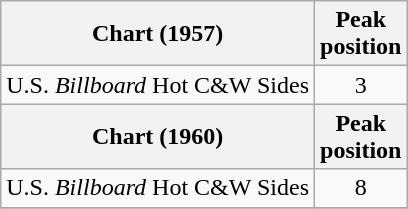<table class="wikitable sortable">
<tr>
<th align="left">Chart (1957)</th>
<th align="center">Peak<br>position</th>
</tr>
<tr>
<td align="left">U.S. <em>Billboard</em> Hot C&W Sides</td>
<td align="center">3</td>
</tr>
<tr>
<th align="left">Chart (1960)</th>
<th align="center">Peak<br>position</th>
</tr>
<tr>
<td align="left">U.S. <em>Billboard</em> Hot C&W Sides</td>
<td align="center">8</td>
</tr>
<tr>
</tr>
</table>
